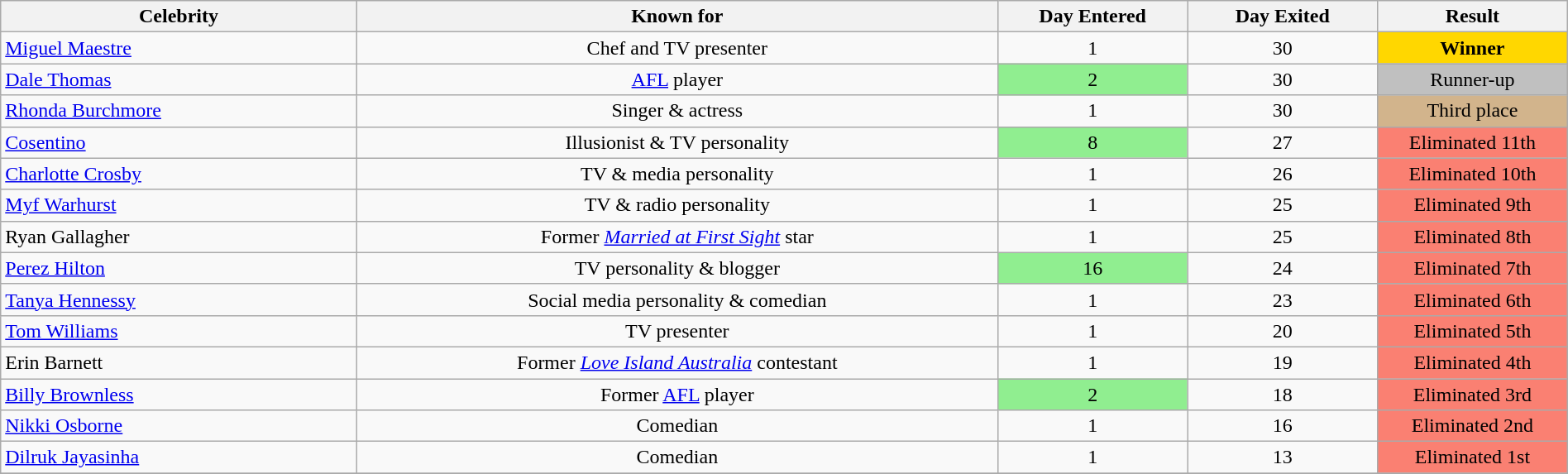<table class="wikitable" style="margin:auto; text-align:center;">
<tr>
<th style="width:15%;" scope="col">Celebrity</th>
<th style="width:27%;" scope="col">Known for</th>
<th style="width:8%;" scope="col">Day Entered</th>
<th style="width:8%;" scope="col">Day Exited</th>
<th style="width:8%;" scope="col">Result</th>
</tr>
<tr>
<td align=left><a href='#'>Miguel Maestre</a></td>
<td>Chef and TV presenter</td>
<td>1</td>
<td>30</td>
<td style=background:gold><strong>Winner</strong></td>
</tr>
<tr>
<td align=left><a href='#'>Dale Thomas</a></td>
<td><a href='#'>AFL</a> player</td>
<td style=background:lightgreen>2</td>
<td>30</td>
<td style=background:Silver>Runner-up</td>
</tr>
<tr>
<td align=left><a href='#'>Rhonda Burchmore</a></td>
<td>Singer & actress</td>
<td>1</td>
<td>30</td>
<td style=background:Tan>Third place</td>
</tr>
<tr>
<td align=left><a href='#'>Cosentino</a></td>
<td>Illusionist & TV personality</td>
<td style=background:lightgreen>8</td>
<td>27</td>
<td style="background:salmon">Eliminated 11th</td>
</tr>
<tr>
<td align=left><a href='#'>Charlotte Crosby</a></td>
<td>TV & media personality</td>
<td>1</td>
<td>26</td>
<td style="background:salmon">Eliminated 10th</td>
</tr>
<tr>
<td align=left><a href='#'>Myf Warhurst</a></td>
<td>TV & radio personality</td>
<td>1</td>
<td>25</td>
<td style="background:salmon">Eliminated 9th</td>
</tr>
<tr>
<td align=left>Ryan Gallagher</td>
<td>Former <em><a href='#'>Married at First Sight</a></em> star</td>
<td>1</td>
<td>25</td>
<td style="background:salmon">Eliminated 8th</td>
</tr>
<tr>
<td align=left><a href='#'>Perez Hilton</a></td>
<td>TV personality & blogger</td>
<td style=background:lightgreen>16</td>
<td>24</td>
<td style="background:salmon">Eliminated 7th</td>
</tr>
<tr>
<td align=left><a href='#'>Tanya Hennessy</a></td>
<td>Social media personality & comedian</td>
<td>1</td>
<td>23</td>
<td style="background:salmon">Eliminated 6th</td>
</tr>
<tr>
<td align=left><a href='#'>Tom Williams</a></td>
<td>TV presenter</td>
<td>1</td>
<td>20</td>
<td style="background:salmon">Eliminated 5th</td>
</tr>
<tr>
<td align=left>Erin Barnett</td>
<td>Former <em><a href='#'>Love Island Australia</a></em> contestant</td>
<td>1</td>
<td>19</td>
<td style="background:salmon">Eliminated 4th</td>
</tr>
<tr>
<td align=left><a href='#'>Billy Brownless</a></td>
<td>Former <a href='#'>AFL</a> player</td>
<td style=background:lightgreen>2</td>
<td>18</td>
<td style="background:salmon">Eliminated 3rd</td>
</tr>
<tr>
<td align=left><a href='#'>Nikki Osborne</a></td>
<td>Comedian</td>
<td>1</td>
<td>16</td>
<td style="background:salmon">Eliminated 2nd</td>
</tr>
<tr>
<td align=left><a href='#'>Dilruk Jayasinha</a></td>
<td>Comedian</td>
<td>1</td>
<td>13</td>
<td style="background:salmon">Eliminated 1st</td>
</tr>
<tr>
</tr>
</table>
